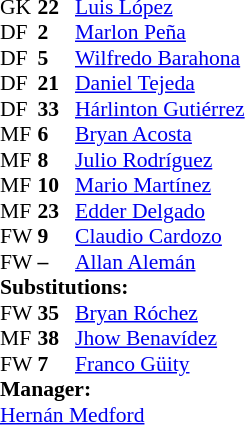<table style = "font-size: 90%" cellspacing = "0" cellpadding = "0">
<tr>
<td colspan = 4></td>
</tr>
<tr>
<th style="width:25px;"></th>
<th style="width:25px;"></th>
</tr>
<tr>
<td>GK</td>
<td><strong>22</strong></td>
<td> <a href='#'>Luis López</a></td>
</tr>
<tr>
<td>DF</td>
<td><strong>2</strong></td>
<td> <a href='#'>Marlon Peña</a></td>
</tr>
<tr>
<td>DF</td>
<td><strong>5</strong></td>
<td> <a href='#'>Wilfredo Barahona</a></td>
</tr>
<tr>
<td>DF</td>
<td><strong>21</strong></td>
<td> <a href='#'>Daniel Tejeda</a></td>
</tr>
<tr>
<td>DF</td>
<td><strong>33</strong></td>
<td> <a href='#'>Hárlinton Gutiérrez</a></td>
</tr>
<tr>
<td>MF</td>
<td><strong>6</strong></td>
<td> <a href='#'>Bryan Acosta</a></td>
<td></td>
<td></td>
</tr>
<tr>
<td>MF</td>
<td><strong>8</strong></td>
<td> <a href='#'>Julio Rodríguez</a></td>
</tr>
<tr>
<td>MF</td>
<td><strong>10</strong></td>
<td> <a href='#'>Mario Martínez</a></td>
<td></td>
<td></td>
</tr>
<tr>
<td>MF</td>
<td><strong>23</strong></td>
<td> <a href='#'>Edder Delgado</a></td>
</tr>
<tr>
<td>FW</td>
<td><strong>9</strong></td>
<td> <a href='#'>Claudio Cardozo</a></td>
<td></td>
<td></td>
</tr>
<tr>
<td>FW</td>
<td><strong>–</strong></td>
<td> <a href='#'>Allan Alemán</a></td>
<td></td>
<td></td>
</tr>
<tr>
<td colspan = 3><strong>Substitutions:</strong></td>
</tr>
<tr>
<td>FW</td>
<td><strong>35</strong></td>
<td> <a href='#'>Bryan Róchez</a></td>
<td></td>
<td></td>
</tr>
<tr>
<td>MF</td>
<td><strong>38</strong></td>
<td> <a href='#'>Jhow Benavídez</a></td>
<td></td>
<td></td>
</tr>
<tr>
<td>FW</td>
<td><strong>7</strong></td>
<td> <a href='#'>Franco Güity</a></td>
<td></td>
<td></td>
</tr>
<tr>
<td colspan = 3><strong>Manager:</strong></td>
</tr>
<tr>
<td colspan = 3> <a href='#'>Hernán Medford</a></td>
</tr>
</table>
